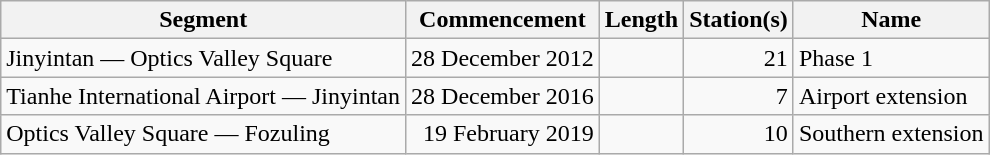<table class="wikitable" style="border-collapse: collapse; text-align: right;">
<tr>
<th>Segment</th>
<th>Commencement</th>
<th>Length</th>
<th>Station(s)</th>
<th>Name</th>
</tr>
<tr>
<td style="text-align: left;">Jinyintan — Optics Valley Square</td>
<td>28 December 2012</td>
<td></td>
<td>21</td>
<td style="text-align: left;">Phase 1</td>
</tr>
<tr>
<td style="text-align: left;">Tianhe International Airport — Jinyintan</td>
<td>28 December 2016</td>
<td></td>
<td>7</td>
<td style="text-align: left;">Airport extension</td>
</tr>
<tr>
<td style="text-align: left;">Optics Valley Square — Fozuling</td>
<td>19 February 2019</td>
<td></td>
<td>10</td>
<td style="text-align: left;">Southern extension</td>
</tr>
</table>
